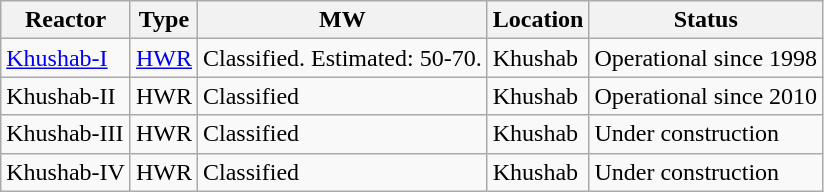<table class="wikitable">
<tr>
<th>Reactor</th>
<th>Type</th>
<th>MW</th>
<th>Location</th>
<th>Status</th>
</tr>
<tr>
<td><a href='#'>Khushab-I</a></td>
<td><a href='#'>HWR</a></td>
<td>Classified. Estimated: 50-70.</td>
<td>Khushab</td>
<td>Operational since 1998</td>
</tr>
<tr>
<td>Khushab-II</td>
<td>HWR</td>
<td>Classified</td>
<td>Khushab</td>
<td>Operational since 2010</td>
</tr>
<tr>
<td>Khushab-III</td>
<td>HWR</td>
<td>Classified</td>
<td>Khushab</td>
<td>Under construction</td>
</tr>
<tr>
<td>Khushab-IV</td>
<td>HWR</td>
<td>Classified</td>
<td>Khushab</td>
<td>Under construction</td>
</tr>
</table>
